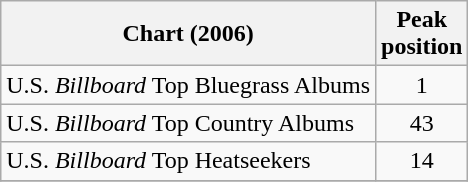<table class="wikitable">
<tr>
<th>Chart (2006)</th>
<th>Peak<br>position</th>
</tr>
<tr>
<td>U.S. <em>Billboard</em> Top Bluegrass Albums</td>
<td align="center">1</td>
</tr>
<tr>
<td>U.S. <em>Billboard</em> Top Country Albums</td>
<td align="center">43</td>
</tr>
<tr>
<td>U.S. <em>Billboard</em> Top Heatseekers</td>
<td align="center">14</td>
</tr>
<tr>
</tr>
</table>
